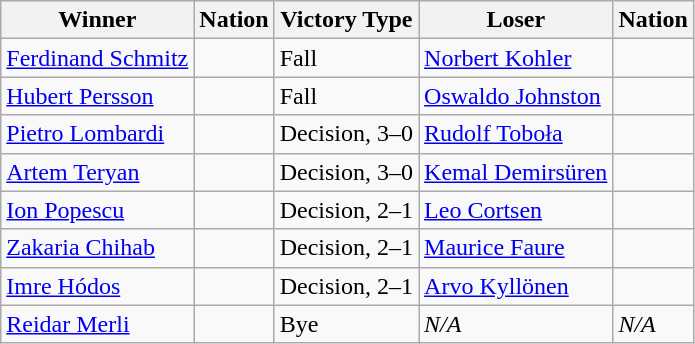<table class="wikitable sortable" style="text-align:left;">
<tr>
<th>Winner</th>
<th>Nation</th>
<th>Victory Type</th>
<th>Loser</th>
<th>Nation</th>
</tr>
<tr>
<td><a href='#'>Ferdinand Schmitz</a></td>
<td></td>
<td>Fall</td>
<td><a href='#'>Norbert Kohler</a></td>
<td></td>
</tr>
<tr>
<td><a href='#'>Hubert Persson</a></td>
<td></td>
<td>Fall</td>
<td><a href='#'>Oswaldo Johnston</a></td>
<td></td>
</tr>
<tr>
<td><a href='#'>Pietro Lombardi</a></td>
<td></td>
<td>Decision, 3–0</td>
<td><a href='#'>Rudolf Toboła</a></td>
<td></td>
</tr>
<tr>
<td><a href='#'>Artem Teryan</a></td>
<td></td>
<td>Decision, 3–0</td>
<td><a href='#'>Kemal Demirsüren</a></td>
<td></td>
</tr>
<tr>
<td><a href='#'>Ion Popescu</a></td>
<td></td>
<td>Decision, 2–1</td>
<td><a href='#'>Leo Cortsen</a></td>
<td></td>
</tr>
<tr>
<td><a href='#'>Zakaria Chihab</a></td>
<td></td>
<td>Decision, 2–1</td>
<td><a href='#'>Maurice Faure</a></td>
<td></td>
</tr>
<tr>
<td><a href='#'>Imre Hódos</a></td>
<td></td>
<td>Decision, 2–1</td>
<td><a href='#'>Arvo Kyllönen</a></td>
<td></td>
</tr>
<tr>
<td><a href='#'>Reidar Merli</a></td>
<td></td>
<td>Bye</td>
<td><em>N/A</em></td>
<td><em>N/A</em></td>
</tr>
</table>
